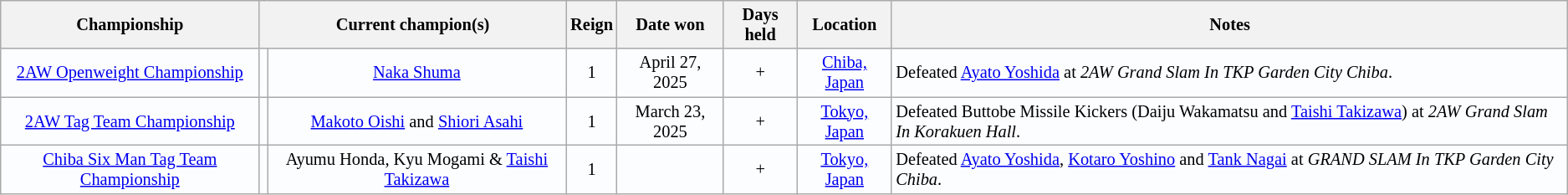<table class="wikitable" style="text-align:center; background:#fcfdff; font-size:85%;">
<tr>
<th>Championship</th>
<th colspan=2>Current champion(s)</th>
<th>Reign</th>
<th>Date won</th>
<th>Days held</th>
<th>Location</th>
<th>Notes</th>
</tr>
<tr>
<td><a href='#'>2AW Openweight Championship</a></td>
<td></td>
<td><a href='#'>Naka Shuma</a></td>
<td>1</td>
<td>April 27, 2025</td>
<td>+</td>
<td><a href='#'>Chiba, Japan</a></td>
<td align=left>Defeated <a href='#'>Ayato Yoshida</a> at <em>2AW Grand Slam In TKP Garden City Chiba</em>.</td>
</tr>
<tr>
<td><a href='#'>2AW Tag Team Championship</a></td>
<td><br></td>
<td><a href='#'>Makoto Oishi</a> and <a href='#'>Shiori Asahi</a></td>
<td>1<br></td>
<td>March 23, 2025</td>
<td>+</td>
<td><a href='#'>Tokyo, Japan</a></td>
<td align=left>Defeated Buttobe Missile Kickers (Daiju Wakamatsu and <a href='#'>Taishi Takizawa</a>) at <em>2AW Grand Slam In Korakuen Hall</em>.</td>
</tr>
<tr>
<td><a href='#'>Chiba Six Man Tag Team Championship</a></td>
<td><br><br></td>
<td>Ayumu Honda, Kyu Mogami & <a href='#'>Taishi Takizawa</a></td>
<td style="white-space: nowrap;">1<br></td>
<td></td>
<td>+</td>
<td><a href='#'>Tokyo, Japan</a></td>
<td align=left>Defeated <a href='#'>Ayato Yoshida</a>, <a href='#'>Kotaro Yoshino</a> and <a href='#'>Tank Nagai</a> at <em>GRAND SLAM In TKP Garden City Chiba</em>.</td>
</tr>
</table>
